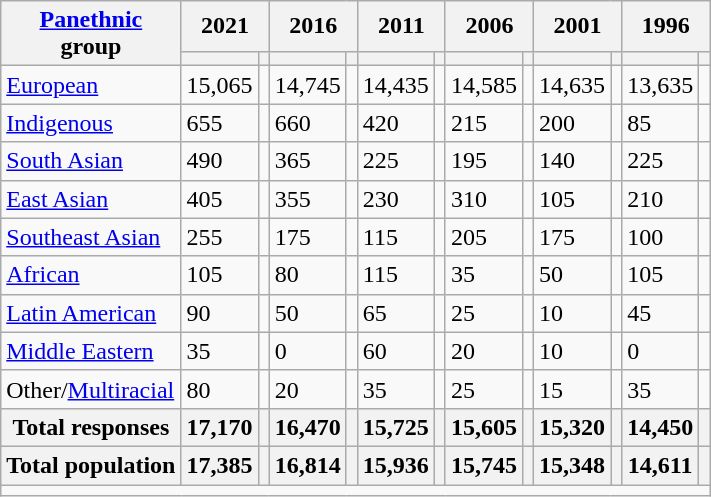<table class="wikitable collapsible sortable">
<tr>
<th rowspan="2"><a href='#'>Panethnic</a><br>group</th>
<th colspan="2">2021</th>
<th colspan="2">2016</th>
<th colspan="2">2011</th>
<th colspan="2">2006</th>
<th colspan="2">2001</th>
<th colspan="2">1996</th>
</tr>
<tr>
<th><a href='#'></a></th>
<th></th>
<th></th>
<th></th>
<th></th>
<th></th>
<th></th>
<th></th>
<th></th>
<th></th>
<th></th>
<th></th>
</tr>
<tr>
<td><a href='#'>European</a></td>
<td>15,065</td>
<td></td>
<td>14,745</td>
<td></td>
<td>14,435</td>
<td></td>
<td>14,585</td>
<td></td>
<td>14,635</td>
<td></td>
<td>13,635</td>
<td></td>
</tr>
<tr>
<td><a href='#'>Indigenous</a></td>
<td>655</td>
<td></td>
<td>660</td>
<td></td>
<td>420</td>
<td></td>
<td>215</td>
<td></td>
<td>200</td>
<td></td>
<td>85</td>
<td></td>
</tr>
<tr>
<td><a href='#'>South Asian</a></td>
<td>490</td>
<td></td>
<td>365</td>
<td></td>
<td>225</td>
<td></td>
<td>195</td>
<td></td>
<td>140</td>
<td></td>
<td>225</td>
<td></td>
</tr>
<tr>
<td><a href='#'>East Asian</a></td>
<td>405</td>
<td></td>
<td>355</td>
<td></td>
<td>230</td>
<td></td>
<td>310</td>
<td></td>
<td>105</td>
<td></td>
<td>210</td>
<td></td>
</tr>
<tr>
<td><a href='#'>Southeast Asian</a></td>
<td>255</td>
<td></td>
<td>175</td>
<td></td>
<td>115</td>
<td></td>
<td>205</td>
<td></td>
<td>175</td>
<td></td>
<td>100</td>
<td></td>
</tr>
<tr>
<td><a href='#'>African</a></td>
<td>105</td>
<td></td>
<td>80</td>
<td></td>
<td>115</td>
<td></td>
<td>35</td>
<td></td>
<td>50</td>
<td></td>
<td>105</td>
<td></td>
</tr>
<tr>
<td><a href='#'>Latin American</a></td>
<td>90</td>
<td></td>
<td>50</td>
<td></td>
<td>65</td>
<td></td>
<td>25</td>
<td></td>
<td>10</td>
<td></td>
<td>45</td>
<td></td>
</tr>
<tr>
<td><a href='#'>Middle Eastern</a></td>
<td>35</td>
<td></td>
<td>0</td>
<td></td>
<td>60</td>
<td></td>
<td>20</td>
<td></td>
<td>10</td>
<td></td>
<td>0</td>
<td></td>
</tr>
<tr>
<td>Other/<a href='#'>Multiracial</a></td>
<td>80</td>
<td></td>
<td>20</td>
<td></td>
<td>35</td>
<td></td>
<td>25</td>
<td></td>
<td>15</td>
<td></td>
<td>35</td>
<td></td>
</tr>
<tr>
<th>Total responses</th>
<th>17,170</th>
<th></th>
<th>16,470</th>
<th></th>
<th>15,725</th>
<th></th>
<th>15,605</th>
<th></th>
<th>15,320</th>
<th></th>
<th>14,450</th>
<th></th>
</tr>
<tr>
<th>Total population</th>
<th>17,385</th>
<th></th>
<th>16,814</th>
<th></th>
<th>15,936</th>
<th></th>
<th>15,745</th>
<th></th>
<th>15,348</th>
<th></th>
<th>14,611</th>
<th></th>
</tr>
<tr class="sortbottom">
<td colspan="15"></td>
</tr>
</table>
